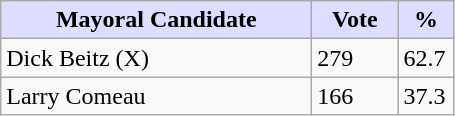<table class="wikitable">
<tr>
<th style="background:#ddf; width:200px;">Mayoral Candidate </th>
<th style="background:#ddf; width:50px;">Vote</th>
<th style="background:#ddf; width:30px;">%</th>
</tr>
<tr>
<td>Dick Beitz (X)</td>
<td>279</td>
<td>62.7</td>
</tr>
<tr>
<td>Larry Comeau</td>
<td>166</td>
<td>37.3</td>
</tr>
</table>
